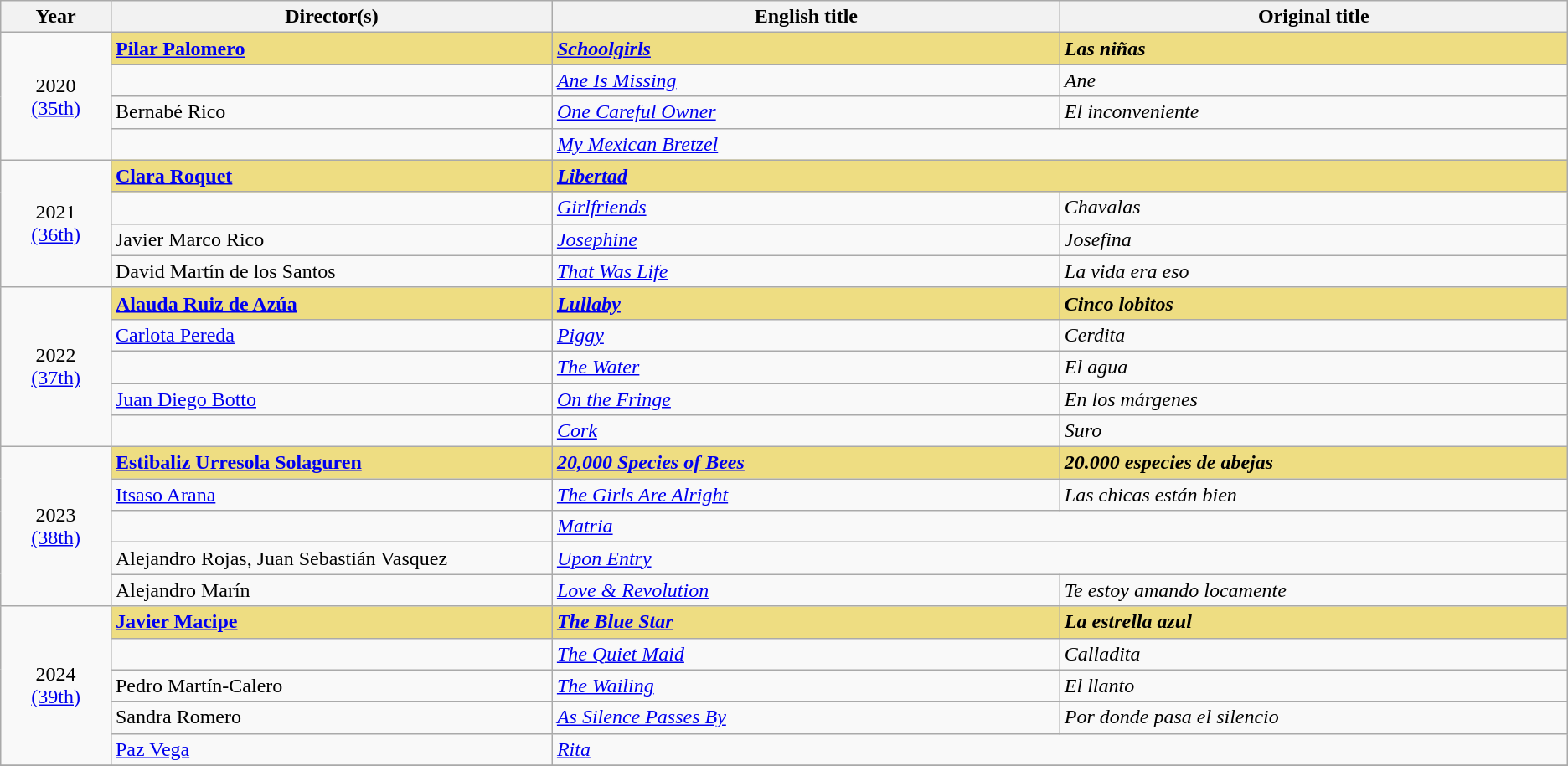<table class="wikitable sortable" style="text-align:left;">
<tr>
<th scope="col" style="width:5%;">Year</th>
<th scope="col" style="width:20%;">Director(s)</th>
<th scope="col" style="width:23%;">English title</th>
<th scope="col" style="width:23%;">Original title</th>
</tr>
<tr>
<td rowspan="4" style="text-align:center;">2020<br><a href='#'>(35th)</a><br></td>
<td style="background:#eedd82;"><strong><a href='#'>Pilar Palomero</a></strong></td>
<td style="background:#eedd82;"><strong><em><a href='#'>Schoolgirls</a></em></strong></td>
<td style="background:#eedd82;"><strong><em>Las niñas</em></strong></td>
</tr>
<tr>
<td></td>
<td><em><a href='#'>Ane Is Missing</a></em></td>
<td><em>Ane</em></td>
</tr>
<tr>
<td>Bernabé Rico</td>
<td><em><a href='#'>One Careful Owner</a></em></td>
<td><em>El inconveniente</em></td>
</tr>
<tr>
<td></td>
<td colspan="2"><em><a href='#'>My Mexican Bretzel</a></em></td>
</tr>
<tr>
<td rowspan="4" style="text-align:center;">2021<br><a href='#'>(36th)</a><br></td>
<td style="background:#eedd82;"><strong><a href='#'>Clara Roquet</a></strong></td>
<td colspan="2" style="background:#eedd82;"><strong><em><a href='#'>Libertad</a></em></strong></td>
</tr>
<tr>
<td></td>
<td><em><a href='#'>Girlfriends</a></em></td>
<td><em>Chavalas</em></td>
</tr>
<tr>
<td>Javier Marco Rico</td>
<td><em><a href='#'>Josephine</a></em></td>
<td><em>Josefina</em></td>
</tr>
<tr>
<td>David Martín de los Santos</td>
<td><em><a href='#'>That Was Life</a></em></td>
<td><em>La vida era eso</em></td>
</tr>
<tr>
<td rowspan="5" style="text-align:center;">2022<br><a href='#'>(37th)</a><br></td>
<td style="background:#eedd82;"><strong><a href='#'>Alauda Ruiz de Azúa</a></strong></td>
<td style="background:#eedd82;"><strong><em><a href='#'>Lullaby</a></em></strong></td>
<td style="background:#eedd82;"><strong><em>Cinco lobitos</em></strong></td>
</tr>
<tr>
<td><a href='#'>Carlota Pereda</a></td>
<td><em><a href='#'>Piggy</a></em></td>
<td><em>Cerdita</em></td>
</tr>
<tr>
<td></td>
<td><em><a href='#'>The Water</a></em></td>
<td><em>El agua</em></td>
</tr>
<tr>
<td><a href='#'>Juan Diego Botto</a></td>
<td><em><a href='#'>On the Fringe</a></em></td>
<td><em>En los márgenes</em></td>
</tr>
<tr>
<td></td>
<td><em><a href='#'>Cork</a></em></td>
<td><em>Suro</em></td>
</tr>
<tr>
<td rowspan="5" style="text-align:center;">2023<br><a href='#'>(38th)</a><br></td>
<td style="background:#eedd82;"><strong><a href='#'>Estibaliz Urresola Solaguren</a></strong></td>
<td style="background:#eedd82;"><strong><em><a href='#'>20,000 Species of Bees</a></em></strong></td>
<td style="background:#eedd82;"><strong><em>20.000 especies de abejas</em></strong></td>
</tr>
<tr>
<td><a href='#'>Itsaso Arana</a></td>
<td><em><a href='#'>The Girls Are Alright</a></em></td>
<td><em>Las chicas están bien</em></td>
</tr>
<tr>
<td></td>
<td colspan="2"><em><a href='#'>Matria</a></em></td>
</tr>
<tr>
<td>Alejandro Rojas, Juan Sebastián Vasquez</td>
<td colspan="2"><em><a href='#'>Upon Entry</a></em></td>
</tr>
<tr>
<td>Alejandro Marín</td>
<td><em><a href='#'>Love & Revolution</a></em></td>
<td><em>Te estoy amando locamente</em></td>
</tr>
<tr>
<td rowspan="5" style="text-align:center;">2024<br><a href='#'>(39th)</a></td>
<td style="background:#eedd82;"><strong><a href='#'>Javier Macipe</a></strong></td>
<td style="background:#eedd82;"><strong><em><a href='#'>The Blue Star</a></em></strong></td>
<td style="background:#eedd82;"><strong><em>La estrella azul</em></strong></td>
</tr>
<tr>
<td></td>
<td><em><a href='#'>The Quiet Maid</a></em></td>
<td><em>Calladita</em></td>
</tr>
<tr>
<td>Pedro Martín-Calero</td>
<td><em><a href='#'>The Wailing</a></em></td>
<td><em>El llanto</em></td>
</tr>
<tr>
<td>Sandra Romero</td>
<td><em><a href='#'>As Silence Passes By</a></em></td>
<td><em>Por donde pasa el silencio</em></td>
</tr>
<tr>
<td><a href='#'>Paz Vega</a></td>
<td colspan="2"><em><a href='#'>Rita</a></em></td>
</tr>
<tr>
</tr>
</table>
